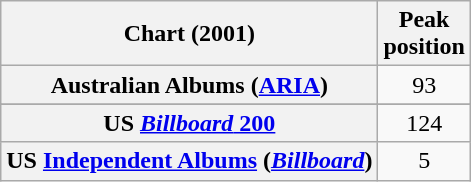<table class="wikitable sortable plainrowheaders" style="text-align:center">
<tr>
<th scope="col">Chart (2001)</th>
<th scope="col">Peak<br>position</th>
</tr>
<tr>
<th scope="row">Australian Albums (<a href='#'>ARIA</a>)</th>
<td>93</td>
</tr>
<tr>
</tr>
<tr>
</tr>
<tr>
<th scope="row">US <a href='#'><em>Billboard</em> 200</a></th>
<td>124</td>
</tr>
<tr>
<th scope="row">US <a href='#'>Independent Albums</a> (<em><a href='#'>Billboard</a></em>)</th>
<td>5</td>
</tr>
</table>
